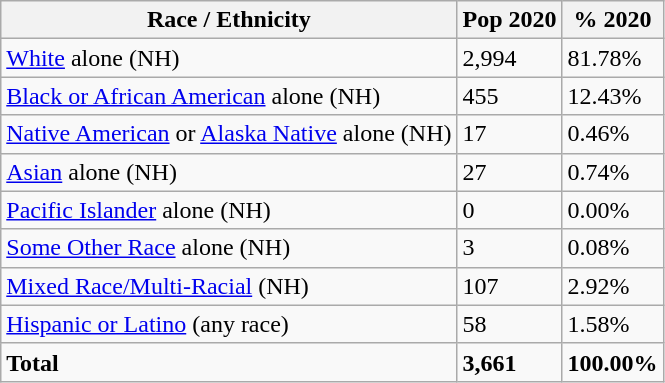<table class="wikitable">
<tr>
<th>Race / Ethnicity</th>
<th>Pop 2020</th>
<th>% 2020</th>
</tr>
<tr>
<td><a href='#'>White</a> alone (NH)</td>
<td>2,994</td>
<td>81.78%</td>
</tr>
<tr>
<td><a href='#'>Black or African American</a> alone (NH)</td>
<td>455</td>
<td>12.43%</td>
</tr>
<tr>
<td><a href='#'>Native American</a> or <a href='#'>Alaska Native</a> alone (NH)</td>
<td>17</td>
<td>0.46%</td>
</tr>
<tr>
<td><a href='#'>Asian</a> alone (NH)</td>
<td>27</td>
<td>0.74%</td>
</tr>
<tr>
<td><a href='#'>Pacific Islander</a> alone (NH)</td>
<td>0</td>
<td>0.00%</td>
</tr>
<tr>
<td><a href='#'>Some Other Race</a> alone (NH)</td>
<td>3</td>
<td>0.08%</td>
</tr>
<tr>
<td><a href='#'>Mixed Race/Multi-Racial</a> (NH)</td>
<td>107</td>
<td>2.92%</td>
</tr>
<tr>
<td><a href='#'>Hispanic or Latino</a> (any race)</td>
<td>58</td>
<td>1.58%</td>
</tr>
<tr>
<td><strong>Total</strong></td>
<td><strong>3,661</strong></td>
<td><strong>100.00%</strong></td>
</tr>
</table>
